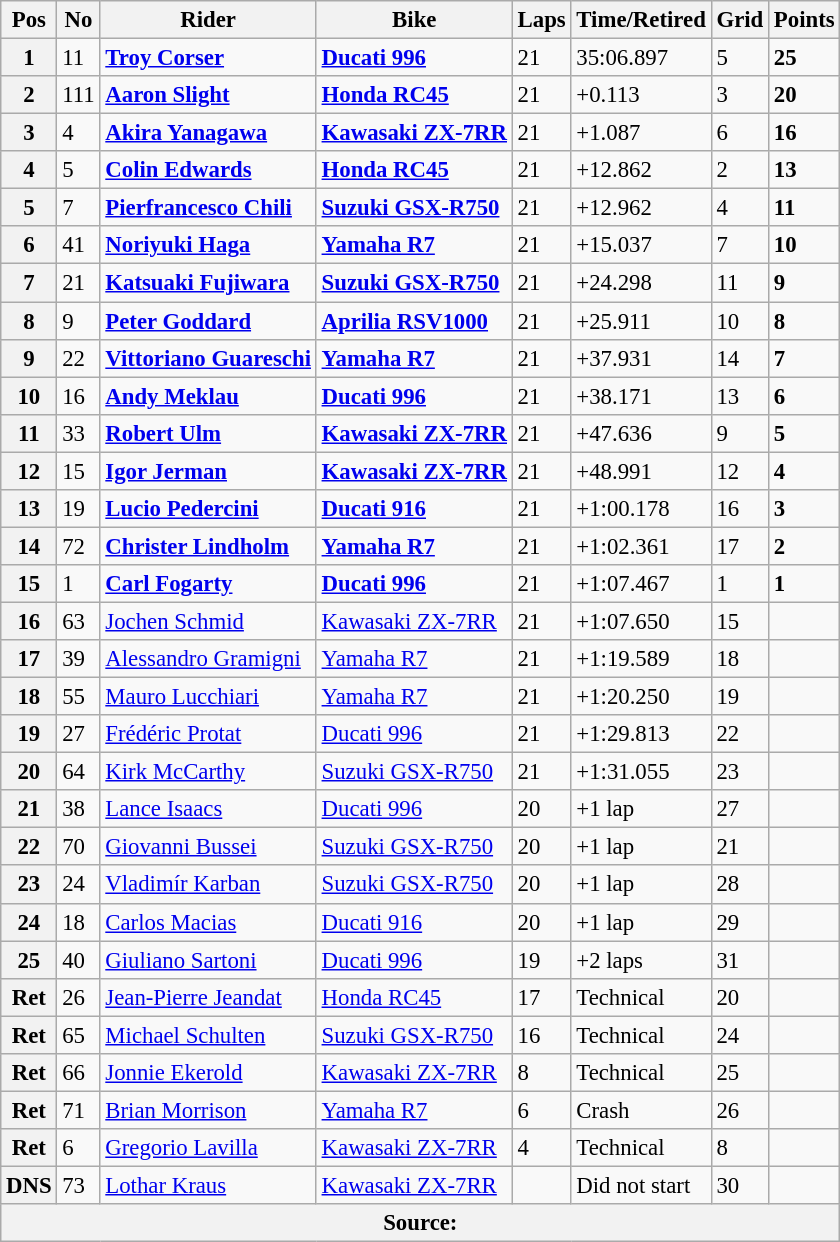<table class="wikitable" style="font-size: 95%;">
<tr>
<th>Pos</th>
<th>No</th>
<th>Rider</th>
<th>Bike</th>
<th>Laps</th>
<th>Time/Retired</th>
<th>Grid</th>
<th>Points</th>
</tr>
<tr>
<th>1</th>
<td>11</td>
<td> <strong><a href='#'>Troy Corser</a></strong></td>
<td><strong><a href='#'>Ducati 996</a></strong></td>
<td>21</td>
<td>35:06.897</td>
<td>5</td>
<td><strong>25</strong></td>
</tr>
<tr>
<th>2</th>
<td>111</td>
<td> <strong><a href='#'>Aaron Slight</a></strong></td>
<td><strong><a href='#'>Honda RC45</a></strong></td>
<td>21</td>
<td>+0.113</td>
<td>3</td>
<td><strong>20</strong></td>
</tr>
<tr>
<th>3</th>
<td>4</td>
<td> <strong><a href='#'>Akira Yanagawa</a></strong></td>
<td><strong><a href='#'>Kawasaki ZX-7RR</a></strong></td>
<td>21</td>
<td>+1.087</td>
<td>6</td>
<td><strong>16</strong></td>
</tr>
<tr>
<th>4</th>
<td>5</td>
<td> <strong><a href='#'>Colin Edwards</a></strong></td>
<td><strong><a href='#'>Honda RC45</a></strong></td>
<td>21</td>
<td>+12.862</td>
<td>2</td>
<td><strong>13</strong></td>
</tr>
<tr>
<th>5</th>
<td>7</td>
<td> <strong><a href='#'>Pierfrancesco Chili</a></strong></td>
<td><strong><a href='#'>Suzuki GSX-R750</a></strong></td>
<td>21</td>
<td>+12.962</td>
<td>4</td>
<td><strong>11</strong></td>
</tr>
<tr>
<th>6</th>
<td>41</td>
<td> <strong><a href='#'>Noriyuki Haga</a></strong></td>
<td><strong><a href='#'>Yamaha R7</a></strong></td>
<td>21</td>
<td>+15.037</td>
<td>7</td>
<td><strong>10</strong></td>
</tr>
<tr>
<th>7</th>
<td>21</td>
<td> <strong><a href='#'>Katsuaki Fujiwara</a></strong></td>
<td><strong><a href='#'>Suzuki GSX-R750</a></strong></td>
<td>21</td>
<td>+24.298</td>
<td>11</td>
<td><strong>9</strong></td>
</tr>
<tr>
<th>8</th>
<td>9</td>
<td> <strong><a href='#'>Peter Goddard</a></strong></td>
<td><strong><a href='#'>Aprilia RSV1000</a></strong></td>
<td>21</td>
<td>+25.911</td>
<td>10</td>
<td><strong>8</strong></td>
</tr>
<tr>
<th>9</th>
<td>22</td>
<td> <strong><a href='#'>Vittoriano Guareschi</a></strong></td>
<td><strong><a href='#'>Yamaha R7</a></strong></td>
<td>21</td>
<td>+37.931</td>
<td>14</td>
<td><strong>7</strong></td>
</tr>
<tr>
<th>10</th>
<td>16</td>
<td> <strong><a href='#'>Andy Meklau</a></strong></td>
<td><strong><a href='#'>Ducati 996</a></strong></td>
<td>21</td>
<td>+38.171</td>
<td>13</td>
<td><strong>6</strong></td>
</tr>
<tr>
<th>11</th>
<td>33</td>
<td> <strong><a href='#'>Robert Ulm</a></strong></td>
<td><strong><a href='#'>Kawasaki ZX-7RR</a></strong></td>
<td>21</td>
<td>+47.636</td>
<td>9</td>
<td><strong>5</strong></td>
</tr>
<tr>
<th>12</th>
<td>15</td>
<td> <strong><a href='#'>Igor Jerman</a></strong></td>
<td><strong><a href='#'>Kawasaki ZX-7RR</a></strong></td>
<td>21</td>
<td>+48.991</td>
<td>12</td>
<td><strong>4</strong></td>
</tr>
<tr>
<th>13</th>
<td>19</td>
<td> <strong><a href='#'>Lucio Pedercini</a></strong></td>
<td><strong><a href='#'>Ducati 916</a></strong></td>
<td>21</td>
<td>+1:00.178</td>
<td>16</td>
<td><strong>3</strong></td>
</tr>
<tr>
<th>14</th>
<td>72</td>
<td> <strong><a href='#'>Christer Lindholm</a></strong></td>
<td><strong><a href='#'>Yamaha R7</a></strong></td>
<td>21</td>
<td>+1:02.361</td>
<td>17</td>
<td><strong>2</strong></td>
</tr>
<tr>
<th>15</th>
<td>1</td>
<td> <strong><a href='#'>Carl Fogarty</a></strong></td>
<td><strong><a href='#'>Ducati 996</a></strong></td>
<td>21</td>
<td>+1:07.467</td>
<td>1</td>
<td><strong>1</strong></td>
</tr>
<tr>
<th>16</th>
<td>63</td>
<td> <a href='#'>Jochen Schmid</a></td>
<td><a href='#'>Kawasaki ZX-7RR</a></td>
<td>21</td>
<td>+1:07.650</td>
<td>15</td>
<td></td>
</tr>
<tr>
<th>17</th>
<td>39</td>
<td> <a href='#'>Alessandro Gramigni</a></td>
<td><a href='#'>Yamaha R7</a></td>
<td>21</td>
<td>+1:19.589</td>
<td>18</td>
<td></td>
</tr>
<tr>
<th>18</th>
<td>55</td>
<td> <a href='#'>Mauro Lucchiari</a></td>
<td><a href='#'>Yamaha R7</a></td>
<td>21</td>
<td>+1:20.250</td>
<td>19</td>
<td></td>
</tr>
<tr>
<th>19</th>
<td>27</td>
<td> <a href='#'>Frédéric Protat</a></td>
<td><a href='#'>Ducati 996</a></td>
<td>21</td>
<td>+1:29.813</td>
<td>22</td>
<td></td>
</tr>
<tr>
<th>20</th>
<td>64</td>
<td> <a href='#'>Kirk McCarthy</a></td>
<td><a href='#'>Suzuki GSX-R750</a></td>
<td>21</td>
<td>+1:31.055</td>
<td>23</td>
<td></td>
</tr>
<tr>
<th>21</th>
<td>38</td>
<td> <a href='#'>Lance Isaacs</a></td>
<td><a href='#'>Ducati 996</a></td>
<td>20</td>
<td>+1 lap</td>
<td>27</td>
<td></td>
</tr>
<tr>
<th>22</th>
<td>70</td>
<td> <a href='#'>Giovanni Bussei</a></td>
<td><a href='#'>Suzuki GSX-R750</a></td>
<td>20</td>
<td>+1 lap</td>
<td>21</td>
<td></td>
</tr>
<tr>
<th>23</th>
<td>24</td>
<td> <a href='#'>Vladimír Karban</a></td>
<td><a href='#'>Suzuki GSX-R750</a></td>
<td>20</td>
<td>+1 lap</td>
<td>28</td>
<td></td>
</tr>
<tr>
<th>24</th>
<td>18</td>
<td> <a href='#'>Carlos Macias</a></td>
<td><a href='#'>Ducati 916</a></td>
<td>20</td>
<td>+1 lap</td>
<td>29</td>
<td></td>
</tr>
<tr>
<th>25</th>
<td>40</td>
<td> <a href='#'>Giuliano Sartoni</a></td>
<td><a href='#'>Ducati 996</a></td>
<td>19</td>
<td>+2 laps</td>
<td>31</td>
<td></td>
</tr>
<tr>
<th>Ret</th>
<td>26</td>
<td> <a href='#'>Jean-Pierre Jeandat</a></td>
<td><a href='#'>Honda RC45</a></td>
<td>17</td>
<td>Technical</td>
<td>20</td>
<td></td>
</tr>
<tr>
<th>Ret</th>
<td>65</td>
<td> <a href='#'>Michael Schulten</a></td>
<td><a href='#'>Suzuki GSX-R750</a></td>
<td>16</td>
<td>Technical</td>
<td>24</td>
<td></td>
</tr>
<tr>
<th>Ret</th>
<td>66</td>
<td> <a href='#'>Jonnie Ekerold</a></td>
<td><a href='#'>Kawasaki ZX-7RR</a></td>
<td>8</td>
<td>Technical</td>
<td>25</td>
<td></td>
</tr>
<tr>
<th>Ret</th>
<td>71</td>
<td> <a href='#'>Brian Morrison</a></td>
<td><a href='#'>Yamaha R7</a></td>
<td>6</td>
<td>Crash</td>
<td>26</td>
<td></td>
</tr>
<tr>
<th>Ret</th>
<td>6</td>
<td> <a href='#'>Gregorio Lavilla</a></td>
<td><a href='#'>Kawasaki ZX-7RR</a></td>
<td>4</td>
<td>Technical</td>
<td>8</td>
<td></td>
</tr>
<tr>
<th>DNS</th>
<td>73</td>
<td> <a href='#'>Lothar Kraus</a></td>
<td><a href='#'>Kawasaki ZX-7RR</a></td>
<td></td>
<td>Did not start</td>
<td>30</td>
<td></td>
</tr>
<tr>
<th colspan=8>Source:</th>
</tr>
</table>
